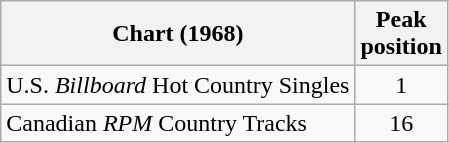<table class="wikitable">
<tr>
<th align="left">Chart (1968)</th>
<th align="center">Peak<br>position</th>
</tr>
<tr>
<td align="left">U.S. <em>Billboard</em> Hot Country Singles</td>
<td align="center">1</td>
</tr>
<tr>
<td align="left">Canadian <em>RPM</em> Country Tracks</td>
<td align="center">16</td>
</tr>
</table>
